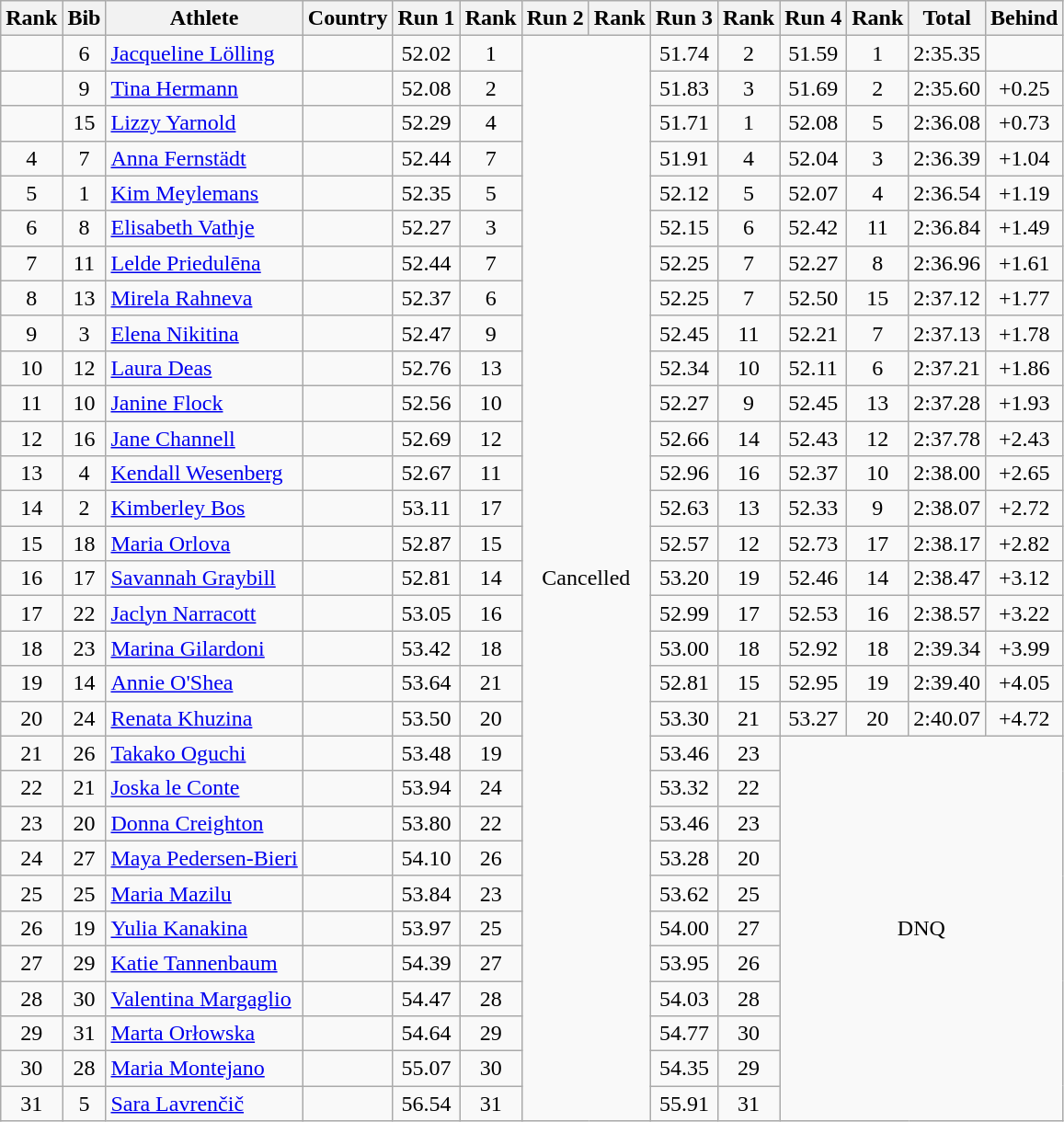<table class="wikitable sortable" style="text-align:center">
<tr>
<th>Rank</th>
<th>Bib</th>
<th>Athlete</th>
<th>Country</th>
<th>Run 1</th>
<th>Rank</th>
<th>Run 2</th>
<th>Rank</th>
<th>Run 3</th>
<th>Rank</th>
<th>Run 4</th>
<th>Rank</th>
<th>Total</th>
<th>Behind</th>
</tr>
<tr>
<td></td>
<td>6</td>
<td align=left><a href='#'>Jacqueline Lölling</a></td>
<td align=left></td>
<td>52.02</td>
<td>1</td>
<td rowspan=31 colspan=2>Cancelled</td>
<td>51.74</td>
<td>2</td>
<td>51.59</td>
<td>1</td>
<td>2:35.35</td>
<td></td>
</tr>
<tr>
<td></td>
<td>9</td>
<td align=left><a href='#'>Tina Hermann</a></td>
<td align=left></td>
<td>52.08</td>
<td>2</td>
<td>51.83</td>
<td>3</td>
<td>51.69</td>
<td>2</td>
<td>2:35.60</td>
<td>+0.25</td>
</tr>
<tr>
<td></td>
<td>15</td>
<td align=left><a href='#'>Lizzy Yarnold</a></td>
<td align=left></td>
<td>52.29</td>
<td>4</td>
<td>51.71</td>
<td>1</td>
<td>52.08</td>
<td>5</td>
<td>2:36.08</td>
<td>+0.73</td>
</tr>
<tr>
<td>4</td>
<td>7</td>
<td align=left><a href='#'>Anna Fernstädt</a></td>
<td align=left></td>
<td>52.44</td>
<td>7</td>
<td>51.91</td>
<td>4</td>
<td>52.04</td>
<td>3</td>
<td>2:36.39</td>
<td>+1.04</td>
</tr>
<tr>
<td>5</td>
<td>1</td>
<td align=left><a href='#'>Kim Meylemans</a></td>
<td align=left></td>
<td>52.35</td>
<td>5</td>
<td>52.12</td>
<td>5</td>
<td>52.07</td>
<td>4</td>
<td>2:36.54</td>
<td>+1.19</td>
</tr>
<tr>
<td>6</td>
<td>8</td>
<td align=left><a href='#'>Elisabeth Vathje</a></td>
<td align=left></td>
<td>52.27</td>
<td>3</td>
<td>52.15</td>
<td>6</td>
<td>52.42</td>
<td>11</td>
<td>2:36.84</td>
<td>+1.49</td>
</tr>
<tr>
<td>7</td>
<td>11</td>
<td align=left><a href='#'>Lelde Priedulēna</a></td>
<td align=left></td>
<td>52.44</td>
<td>7</td>
<td>52.25</td>
<td>7</td>
<td>52.27</td>
<td>8</td>
<td>2:36.96</td>
<td>+1.61</td>
</tr>
<tr>
<td>8</td>
<td>13</td>
<td align=left><a href='#'>Mirela Rahneva</a></td>
<td align=left></td>
<td>52.37</td>
<td>6</td>
<td>52.25</td>
<td>7</td>
<td>52.50</td>
<td>15</td>
<td>2:37.12</td>
<td>+1.77</td>
</tr>
<tr>
<td>9</td>
<td>3</td>
<td align=left><a href='#'>Elena Nikitina</a></td>
<td align=left></td>
<td>52.47</td>
<td>9</td>
<td>52.45</td>
<td>11</td>
<td>52.21</td>
<td>7</td>
<td>2:37.13</td>
<td>+1.78</td>
</tr>
<tr>
<td>10</td>
<td>12</td>
<td align=left><a href='#'>Laura Deas</a></td>
<td align=left></td>
<td>52.76</td>
<td>13</td>
<td>52.34</td>
<td>10</td>
<td>52.11</td>
<td>6</td>
<td>2:37.21</td>
<td>+1.86</td>
</tr>
<tr>
<td>11</td>
<td>10</td>
<td align=left><a href='#'>Janine Flock</a></td>
<td align=left></td>
<td>52.56</td>
<td>10</td>
<td>52.27</td>
<td>9</td>
<td>52.45</td>
<td>13</td>
<td>2:37.28</td>
<td>+1.93</td>
</tr>
<tr>
<td>12</td>
<td>16</td>
<td align=left><a href='#'>Jane Channell</a></td>
<td align=left></td>
<td>52.69</td>
<td>12</td>
<td>52.66</td>
<td>14</td>
<td>52.43</td>
<td>12</td>
<td>2:37.78</td>
<td>+2.43</td>
</tr>
<tr>
<td>13</td>
<td>4</td>
<td align=left><a href='#'>Kendall Wesenberg</a></td>
<td align=left></td>
<td>52.67</td>
<td>11</td>
<td>52.96</td>
<td>16</td>
<td>52.37</td>
<td>10</td>
<td>2:38.00</td>
<td>+2.65</td>
</tr>
<tr>
<td>14</td>
<td>2</td>
<td align=left><a href='#'>Kimberley Bos</a></td>
<td align=left></td>
<td>53.11</td>
<td>17</td>
<td>52.63</td>
<td>13</td>
<td>52.33</td>
<td>9</td>
<td>2:38.07</td>
<td>+2.72</td>
</tr>
<tr>
<td>15</td>
<td>18</td>
<td align=left><a href='#'>Maria Orlova</a></td>
<td align=left></td>
<td>52.87</td>
<td>15</td>
<td>52.57</td>
<td>12</td>
<td>52.73</td>
<td>17</td>
<td>2:38.17</td>
<td>+2.82</td>
</tr>
<tr>
<td>16</td>
<td>17</td>
<td align=left><a href='#'>Savannah Graybill</a></td>
<td align=left></td>
<td>52.81</td>
<td>14</td>
<td>53.20</td>
<td>19</td>
<td>52.46</td>
<td>14</td>
<td>2:38.47</td>
<td>+3.12</td>
</tr>
<tr>
<td>17</td>
<td>22</td>
<td align=left><a href='#'>Jaclyn Narracott</a></td>
<td align=left></td>
<td>53.05</td>
<td>16</td>
<td>52.99</td>
<td>17</td>
<td>52.53</td>
<td>16</td>
<td>2:38.57</td>
<td>+3.22</td>
</tr>
<tr>
<td>18</td>
<td>23</td>
<td align=left><a href='#'>Marina Gilardoni</a></td>
<td align=left></td>
<td>53.42</td>
<td>18</td>
<td>53.00</td>
<td>18</td>
<td>52.92</td>
<td>18</td>
<td>2:39.34</td>
<td>+3.99</td>
</tr>
<tr>
<td>19</td>
<td>14</td>
<td align=left><a href='#'>Annie O'Shea</a></td>
<td align=left></td>
<td>53.64</td>
<td>21</td>
<td>52.81</td>
<td>15</td>
<td>52.95</td>
<td>19</td>
<td>2:39.40</td>
<td>+4.05</td>
</tr>
<tr>
<td>20</td>
<td>24</td>
<td align=left><a href='#'>Renata Khuzina</a></td>
<td align=left></td>
<td>53.50</td>
<td>20</td>
<td>53.30</td>
<td>21</td>
<td>53.27</td>
<td>20</td>
<td>2:40.07</td>
<td>+4.72</td>
</tr>
<tr>
<td>21</td>
<td>26</td>
<td align=left><a href='#'>Takako Oguchi</a></td>
<td align=left></td>
<td>53.48</td>
<td>19</td>
<td>53.46</td>
<td>23</td>
<td rowspan=11 colspan=4>DNQ</td>
</tr>
<tr>
<td>22</td>
<td>21</td>
<td align=left><a href='#'>Joska le Conte</a></td>
<td align=left></td>
<td>53.94</td>
<td>24</td>
<td>53.32</td>
<td>22</td>
</tr>
<tr>
<td>23</td>
<td>20</td>
<td align=left><a href='#'>Donna Creighton</a></td>
<td align=left></td>
<td>53.80</td>
<td>22</td>
<td>53.46</td>
<td>23</td>
</tr>
<tr>
<td>24</td>
<td>27</td>
<td align=left><a href='#'>Maya Pedersen-Bieri</a></td>
<td align=left></td>
<td>54.10</td>
<td>26</td>
<td>53.28</td>
<td>20</td>
</tr>
<tr>
<td>25</td>
<td>25</td>
<td align=left><a href='#'>Maria Mazilu</a></td>
<td align=left></td>
<td>53.84</td>
<td>23</td>
<td>53.62</td>
<td>25</td>
</tr>
<tr>
<td>26</td>
<td>19</td>
<td align=left><a href='#'>Yulia Kanakina</a></td>
<td align=left></td>
<td>53.97</td>
<td>25</td>
<td>54.00</td>
<td>27</td>
</tr>
<tr>
<td>27</td>
<td>29</td>
<td align=left><a href='#'>Katie Tannenbaum</a></td>
<td align=left></td>
<td>54.39</td>
<td>27</td>
<td>53.95</td>
<td>26</td>
</tr>
<tr>
<td>28</td>
<td>30</td>
<td align=left><a href='#'>Valentina Margaglio</a></td>
<td align=left></td>
<td>54.47</td>
<td>28</td>
<td>54.03</td>
<td>28</td>
</tr>
<tr>
<td>29</td>
<td>31</td>
<td align=left><a href='#'>Marta Orłowska</a></td>
<td align=left></td>
<td>54.64</td>
<td>29</td>
<td>54.77</td>
<td>30</td>
</tr>
<tr>
<td>30</td>
<td>28</td>
<td align=left><a href='#'>Maria Montejano</a></td>
<td align=left></td>
<td>55.07</td>
<td>30</td>
<td>54.35</td>
<td>29</td>
</tr>
<tr>
<td>31</td>
<td>5</td>
<td align=left><a href='#'>Sara Lavrenčič</a></td>
<td align=left></td>
<td>56.54</td>
<td>31</td>
<td>55.91</td>
<td>31</td>
</tr>
</table>
